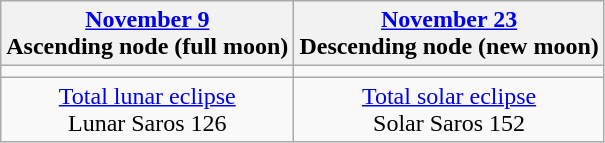<table class="wikitable">
<tr>
<th><a href='#'>November 9</a><br>Ascending node (full moon)<br></th>
<th><a href='#'>November 23</a><br>Descending node (new moon)<br></th>
</tr>
<tr>
<td></td>
<td></td>
</tr>
<tr align=center>
<td><a href='#'>Total lunar eclipse</a><br>Lunar Saros 126</td>
<td><a href='#'>Total solar eclipse</a><br>Solar Saros 152</td>
</tr>
</table>
